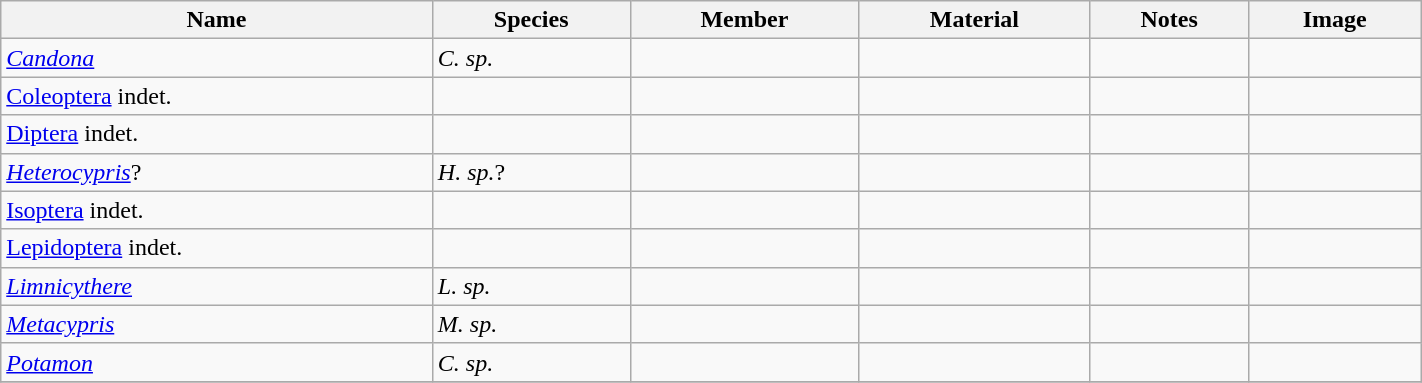<table class="wikitable" align="center" width="75%">
<tr>
<th>Name</th>
<th>Species</th>
<th>Member</th>
<th>Material</th>
<th>Notes</th>
<th>Image</th>
</tr>
<tr>
<td><em><a href='#'>Candona</a></em></td>
<td><em>C. sp.</em></td>
<td></td>
<td></td>
<td></td>
<td></td>
</tr>
<tr>
<td><a href='#'>Coleoptera</a> indet.</td>
<td></td>
<td></td>
<td></td>
<td></td>
<td></td>
</tr>
<tr>
<td><a href='#'>Diptera</a> indet.</td>
<td></td>
<td></td>
<td></td>
<td></td>
<td></td>
</tr>
<tr>
<td><em><a href='#'>Heterocypris</a></em>?</td>
<td><em>H. sp.</em>?</td>
<td></td>
<td></td>
<td></td>
<td></td>
</tr>
<tr>
<td><a href='#'>Isoptera</a> indet.</td>
<td></td>
<td></td>
<td></td>
<td></td>
<td></td>
</tr>
<tr>
<td><a href='#'>Lepidoptera</a> indet.</td>
<td></td>
<td></td>
<td></td>
<td></td>
<td></td>
</tr>
<tr>
<td><em><a href='#'>Limnicythere</a></em></td>
<td><em>L. sp.</em></td>
<td></td>
<td></td>
<td></td>
<td></td>
</tr>
<tr>
<td><em><a href='#'>Metacypris</a></em></td>
<td><em>M. sp.</em></td>
<td></td>
<td></td>
<td></td>
<td></td>
</tr>
<tr>
<td><em><a href='#'>Potamon</a></em></td>
<td><em>C. sp.</em></td>
<td></td>
<td></td>
<td></td>
<td></td>
</tr>
<tr>
</tr>
</table>
